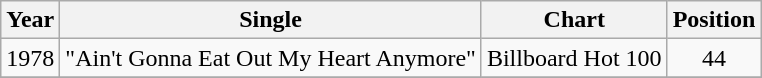<table class="wikitable">
<tr>
<th>Year</th>
<th>Single</th>
<th>Chart</th>
<th>Position</th>
</tr>
<tr>
<td>1978</td>
<td>"Ain't Gonna Eat Out My Heart Anymore"</td>
<td>Billboard Hot 100</td>
<td align="center">44</td>
</tr>
<tr>
</tr>
</table>
